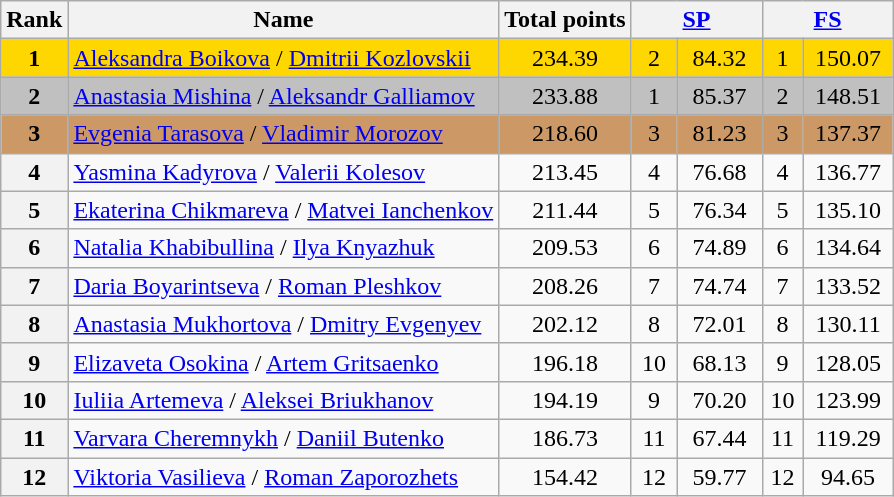<table class="wikitable sortable">
<tr>
<th>Rank</th>
<th>Name</th>
<th>Total points</th>
<th colspan="2" width="80px"><a href='#'>SP</a></th>
<th colspan="2" width="80px"><a href='#'>FS</a></th>
</tr>
<tr bgcolor="gold">
<td align="center"><strong>1</strong></td>
<td><a href='#'>Aleksandra Boikova</a> / <a href='#'>Dmitrii Kozlovskii</a></td>
<td align="center">234.39</td>
<td align="center">2</td>
<td align="center">84.32</td>
<td align="center">1</td>
<td align="center">150.07</td>
</tr>
<tr bgcolor="silver">
<td align="center"><strong>2</strong></td>
<td><a href='#'>Anastasia Mishina</a> / <a href='#'>Aleksandr Galliamov</a></td>
<td align="center">233.88</td>
<td align="center">1</td>
<td align="center">85.37</td>
<td align="center">2</td>
<td align="center">148.51</td>
</tr>
<tr bgcolor="cc9966">
<td align="center"><strong>3</strong></td>
<td><a href='#'>Evgenia Tarasova</a> / <a href='#'>Vladimir Morozov</a></td>
<td align="center">218.60</td>
<td align="center">3</td>
<td align="center">81.23</td>
<td align="center">3</td>
<td align="center">137.37</td>
</tr>
<tr>
<th>4</th>
<td><a href='#'>Yasmina Kadyrova</a> / <a href='#'>Valerii Kolesov</a></td>
<td align="center">213.45</td>
<td align="center">4</td>
<td align="center">76.68</td>
<td align="center">4</td>
<td align="center">136.77</td>
</tr>
<tr>
<th>5</th>
<td><a href='#'>Ekaterina Chikmareva</a> / <a href='#'>Matvei Ianchenkov</a></td>
<td align="center">211.44</td>
<td align="center">5</td>
<td align="center">76.34</td>
<td align="center">5</td>
<td align="center">135.10</td>
</tr>
<tr>
<th>6</th>
<td><a href='#'>Natalia Khabibullina</a> / <a href='#'>Ilya Knyazhuk</a></td>
<td align="center">209.53</td>
<td align="center">6</td>
<td align="center">74.89</td>
<td align="center">6</td>
<td align="center">134.64</td>
</tr>
<tr>
<th>7</th>
<td><a href='#'>Daria Boyarintseva</a> / <a href='#'>Roman Pleshkov</a></td>
<td align="center">208.26</td>
<td align="center">7</td>
<td align="center">74.74</td>
<td align="center">7</td>
<td align="center">133.52</td>
</tr>
<tr>
<th>8</th>
<td><a href='#'>Anastasia Mukhortova</a> / <a href='#'>Dmitry Evgenyev</a></td>
<td align="center">202.12</td>
<td align="center">8</td>
<td align="center">72.01</td>
<td align="center">8</td>
<td align="center">130.11</td>
</tr>
<tr>
<th>9</th>
<td><a href='#'>Elizaveta Osokina</a> / <a href='#'>Artem Gritsaenko</a></td>
<td align="center">196.18</td>
<td align="center">10</td>
<td align="center">68.13</td>
<td align="center">9</td>
<td align="center">128.05</td>
</tr>
<tr>
<th>10</th>
<td><a href='#'>Iuliia Artemeva</a> / <a href='#'>Aleksei Briukhanov</a></td>
<td align="center">194.19</td>
<td align="center">9</td>
<td align="center">70.20</td>
<td align="center">10</td>
<td align="center">123.99</td>
</tr>
<tr>
<th>11</th>
<td><a href='#'>Varvara Cheremnykh</a> / <a href='#'>Daniil Butenko</a></td>
<td align="center">186.73</td>
<td align="center">11</td>
<td align="center">67.44</td>
<td align="center">11</td>
<td align="center">119.29</td>
</tr>
<tr>
<th>12</th>
<td><a href='#'>Viktoria Vasilieva</a> / <a href='#'>Roman Zaporozhets</a></td>
<td align="center">154.42</td>
<td align="center">12</td>
<td align="center">59.77</td>
<td align="center">12</td>
<td align="center">94.65</td>
</tr>
</table>
